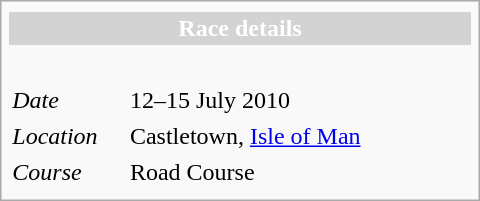<table class="infobox" align="right" cellpadding="2" style="float:right; width: 20em;">
<tr>
</tr>
<tr>
<th colspan="3" style="background:lightgrey; color:#ffffff;">Race details</th>
</tr>
<tr>
<td colspan="3" style="text-align:center;"><br></td>
</tr>
<tr>
<td style="width: 25%;"><em>Date</em></td>
<td>12–15 July 2010</td>
</tr>
<tr>
<td><em>Location</em></td>
<td colspan=3>Castletown, <a href='#'>Isle of Man</a></td>
</tr>
<tr>
<td><em>Course</em></td>
<td colspan=3>Road Course <br> </td>
</tr>
<tr>
</tr>
</table>
